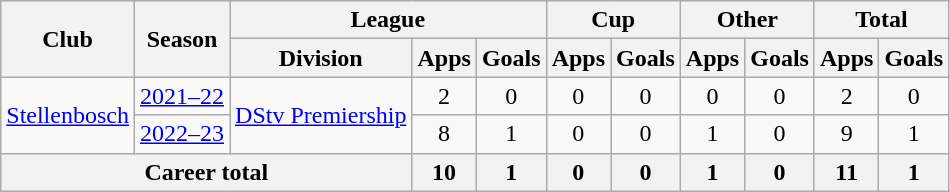<table class=wikitable style=text-align:center>
<tr>
<th rowspan="2">Club</th>
<th rowspan="2">Season</th>
<th colspan="3">League</th>
<th colspan="2">Cup</th>
<th colspan="2">Other</th>
<th colspan="2">Total</th>
</tr>
<tr>
<th>Division</th>
<th>Apps</th>
<th>Goals</th>
<th>Apps</th>
<th>Goals</th>
<th>Apps</th>
<th>Goals</th>
<th>Apps</th>
<th>Goals</th>
</tr>
<tr>
<td rowspan="2"><a href='#'>Stellenbosch</a></td>
<td><a href='#'>2021–22</a></td>
<td rowspan="2"><a href='#'>DStv Premiership</a></td>
<td>2</td>
<td>0</td>
<td>0</td>
<td>0</td>
<td>0</td>
<td>0</td>
<td>2</td>
<td>0</td>
</tr>
<tr>
<td><a href='#'>2022–23</a></td>
<td>8</td>
<td>1</td>
<td>0</td>
<td>0</td>
<td>1</td>
<td>0</td>
<td>9</td>
<td>1</td>
</tr>
<tr>
<th colspan="3">Career total</th>
<th>10</th>
<th>1</th>
<th>0</th>
<th>0</th>
<th>1</th>
<th>0</th>
<th>11</th>
<th>1</th>
</tr>
</table>
